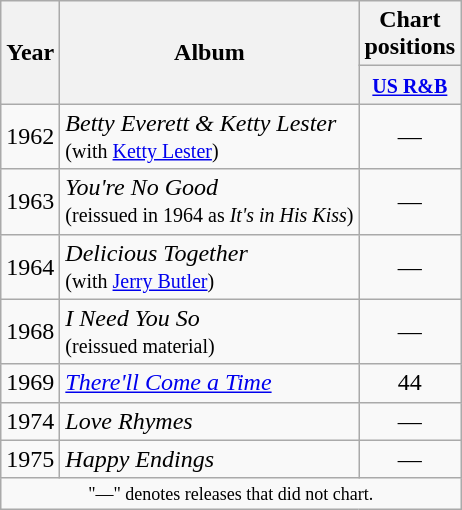<table class="wikitable" style="text-align:center;">
<tr>
<th rowspan="2">Year</th>
<th rowspan="2">Album</th>
<th colspan="1">Chart positions</th>
</tr>
<tr>
<th width="40"><small><a href='#'>US R&B</a></small><br></th>
</tr>
<tr>
<td rowspan="1">1962</td>
<td align="left"><em>Betty Everett & Ketty Lester</em> <br><small>(with <a href='#'>Ketty Lester</a>)</small></td>
<td>—</td>
</tr>
<tr>
<td rowspan="1">1963</td>
<td align="left"><em>You're No Good</em> <br><small>(reissued in 1964 as <em>It's in His Kiss</em>)</small></td>
<td>—</td>
</tr>
<tr>
<td rowspan="1">1964</td>
<td align="left"><em>Delicious Together</em> <br><small>(with <a href='#'>Jerry Butler</a>)</small></td>
<td>—</td>
</tr>
<tr>
<td rowspan="1">1968</td>
<td align="left"><em>I Need You So</em> <br><small>(reissued material)</small></td>
<td>—</td>
</tr>
<tr>
<td rowspan="1">1969</td>
<td align="left"><em><a href='#'>There'll Come a Time</a></em></td>
<td>44</td>
</tr>
<tr>
<td rowspan="1">1974</td>
<td align="left"><em>Love Rhymes</em></td>
<td>—</td>
</tr>
<tr>
<td rowspan="1">1975</td>
<td align="left"><em>Happy Endings</em></td>
<td>—</td>
</tr>
<tr>
<td colspan="6" style="text-align:center; font-size:9pt;">"—" denotes releases that did not chart.</td>
</tr>
</table>
